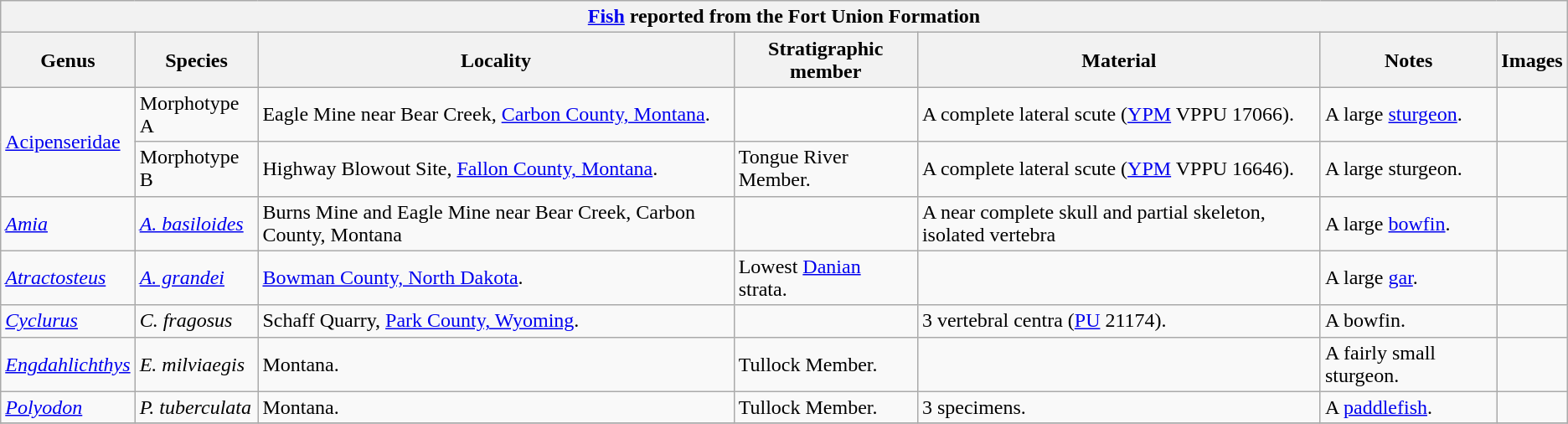<table class="wikitable" align="center">
<tr>
<th colspan="7" align="center"><strong><a href='#'>Fish</a> reported from the Fort Union Formation</strong></th>
</tr>
<tr>
<th>Genus</th>
<th>Species</th>
<th>Locality</th>
<th><strong>Stratigraphic member</strong></th>
<th><strong>Material</strong></th>
<th>Notes</th>
<th>Images</th>
</tr>
<tr>
<td rowspan=2><a href='#'>Acipenseridae</a></td>
<td>Morphotype A</td>
<td>Eagle Mine near Bear Creek, <a href='#'>Carbon County, Montana</a>.</td>
<td></td>
<td>A complete lateral scute (<a href='#'>YPM</a> VPPU 17066).</td>
<td>A large <a href='#'>sturgeon</a>.</td>
<td></td>
</tr>
<tr>
<td>Morphotype B</td>
<td>Highway Blowout Site, <a href='#'>Fallon County, Montana</a>.</td>
<td>Tongue River Member.</td>
<td>A complete lateral scute (<a href='#'>YPM</a> VPPU 16646).</td>
<td>A large sturgeon.</td>
<td></td>
</tr>
<tr>
<td><em><a href='#'>Amia</a></em></td>
<td><em><a href='#'>A. basiloides</a></em></td>
<td>Burns Mine and Eagle Mine near Bear Creek, Carbon County, Montana</td>
<td></td>
<td>A near complete skull and partial skeleton, isolated vertebra</td>
<td>A large <a href='#'>bowfin</a>.</td>
<td></td>
</tr>
<tr>
<td><em><a href='#'>Atractosteus</a></em></td>
<td><em><a href='#'>A. grandei</a></em></td>
<td><a href='#'>Bowman County, North Dakota</a>.</td>
<td>Lowest <a href='#'>Danian</a> strata.</td>
<td></td>
<td>A large <a href='#'>gar</a>.</td>
<td></td>
</tr>
<tr>
<td><em><a href='#'>Cyclurus</a></em></td>
<td><em>C. fragosus</em></td>
<td>Schaff Quarry, <a href='#'>Park County, Wyoming</a>.</td>
<td></td>
<td>3 vertebral centra (<a href='#'>PU</a> 21174).</td>
<td>A bowfin.</td>
<td></td>
</tr>
<tr>
<td><em><a href='#'>Engdahlichthys</a></em></td>
<td><em>E. milviaegis</em></td>
<td>Montana.</td>
<td>Tullock Member.</td>
<td></td>
<td>A fairly small sturgeon.</td>
<td></td>
</tr>
<tr>
<td><em><a href='#'>Polyodon</a></em></td>
<td><em>P. tuberculata</em></td>
<td>Montana.</td>
<td>Tullock Member.</td>
<td>3 specimens.</td>
<td>A <a href='#'>paddlefish</a>.</td>
<td></td>
</tr>
<tr>
</tr>
</table>
